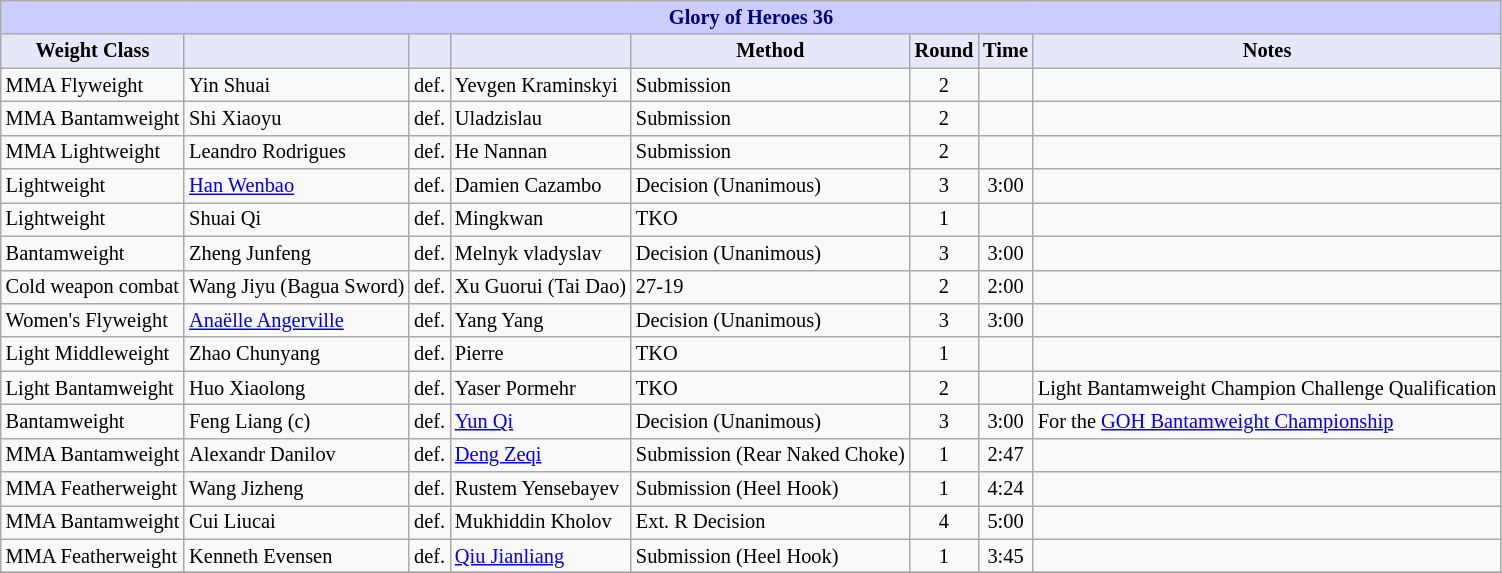<table class="wikitable" style="font-size: 85%;">
<tr>
<th colspan="8" style="background-color: #ccf; color: #000080; text-align: center;"><strong>Glory of Heroes 36</strong></th>
</tr>
<tr>
<th colspan="1" style="background-color: #E6E8FA; color: #000000; text-align: center;">Weight Class</th>
<th colspan="1" style="background-color: #E6E8FA; color: #000000; text-align: center;"></th>
<th colspan="1" style="background-color: #E6E8FA; color: #000000; text-align: center;"></th>
<th colspan="1" style="background-color: #E6E8FA; color: #000000; text-align: center;"></th>
<th colspan="1" style="background-color: #E6E8FA; color: #000000; text-align: center;">Method</th>
<th colspan="1" style="background-color: #E6E8FA; color: #000000; text-align: center;">Round</th>
<th colspan="1" style="background-color: #E6E8FA; color: #000000; text-align: center;">Time</th>
<th colspan="1" style="background-color: #E6E8FA; color: #000000; text-align: center;">Notes</th>
</tr>
<tr>
<td>MMA Flyweight</td>
<td> Yin Shuai</td>
<td align=center>def.</td>
<td> Yevgen Kraminskyi</td>
<td>Submission</td>
<td align=center>2</td>
<td align=center></td>
<td></td>
</tr>
<tr>
<td>MMA Bantamweight</td>
<td> Shi Xiaoyu</td>
<td align=center>def.</td>
<td> Uladzislau</td>
<td>Submission</td>
<td align=center>2</td>
<td align=center></td>
<td></td>
</tr>
<tr>
<td>MMA Lightweight</td>
<td> Leandro Rodrigues</td>
<td align=center>def.</td>
<td> He Nannan</td>
<td>Submission</td>
<td align=center>2</td>
<td align=center></td>
<td></td>
</tr>
<tr>
<td>Lightweight</td>
<td> <a href='#'>Han Wenbao</a></td>
<td align=center>def.</td>
<td> Damien Cazambo</td>
<td>Decision (Unanimous)</td>
<td align=center>3</td>
<td align=center>3:00</td>
<td></td>
</tr>
<tr>
<td>Lightweight</td>
<td> Shuai Qi</td>
<td align=center>def.</td>
<td> Mingkwan</td>
<td>TKO</td>
<td align=center>1</td>
<td align=center></td>
<td></td>
</tr>
<tr>
<td>Bantamweight</td>
<td> Zheng Junfeng</td>
<td align=center>def.</td>
<td> Melnyk vladyslav</td>
<td>Decision (Unanimous)</td>
<td align=center>3</td>
<td align=center>3:00</td>
<td></td>
</tr>
<tr>
<td>Cold weapon combat</td>
<td> Wang Jiyu (Bagua Sword)</td>
<td align=center>def.</td>
<td> Xu Guorui (Tai Dao)</td>
<td>27-19</td>
<td align=center>2</td>
<td align=center>2:00</td>
<td></td>
</tr>
<tr>
<td>Women's Flyweight</td>
<td> <a href='#'>Anaëlle Angerville</a></td>
<td align=center>def.</td>
<td> Yang Yang</td>
<td>Decision (Unanimous)</td>
<td align=center>3</td>
<td align=center>3:00</td>
<td></td>
</tr>
<tr>
<td>Light Middleweight</td>
<td> Zhao Chunyang</td>
<td align=center>def.</td>
<td> Pierre</td>
<td>TKO</td>
<td align=center>1</td>
<td align=center></td>
<td></td>
</tr>
<tr>
<td>Light Bantamweight</td>
<td> Huo Xiaolong</td>
<td align=center>def.</td>
<td> Yaser Pormehr</td>
<td>TKO</td>
<td align=center>2</td>
<td align=center></td>
<td>Light Bantamweight Champion Challenge Qualification</td>
</tr>
<tr>
<td>Bantamweight</td>
<td> Feng Liang (c)</td>
<td align=center>def.</td>
<td> <a href='#'>Yun Qi</a></td>
<td>Decision (Unanimous)</td>
<td align=center>3</td>
<td align=center>3:00</td>
<td>For the <a href='#'>GOH Bantamweight Championship</a></td>
</tr>
<tr>
<td>MMA Bantamweight</td>
<td> Alexandr Danilov</td>
<td align=center>def.</td>
<td> <a href='#'>Deng Zeqi</a></td>
<td>Submission (Rear Naked Choke)</td>
<td align=center>1</td>
<td align=center>2:47</td>
<td></td>
</tr>
<tr>
<td>MMA Featherweight</td>
<td> Wang Jizheng</td>
<td align=center>def.</td>
<td> Rustem Yensebayev</td>
<td>Submission (Heel Hook)</td>
<td align=center>1</td>
<td align=center>4:24</td>
<td></td>
</tr>
<tr>
<td>MMA Bantamweight</td>
<td> Cui Liucai</td>
<td align=center>def.</td>
<td> Mukhiddin Kholov</td>
<td>Ext. R Decision</td>
<td align=center>4</td>
<td align=center>5:00</td>
<td></td>
</tr>
<tr>
<td>MMA Featherweight</td>
<td> Kenneth Evensen</td>
<td align=center>def.</td>
<td> <a href='#'>Qiu Jianliang</a></td>
<td>Submission (Heel Hook)</td>
<td align=center>1</td>
<td align=center>3:45</td>
<td></td>
</tr>
<tr>
</tr>
</table>
